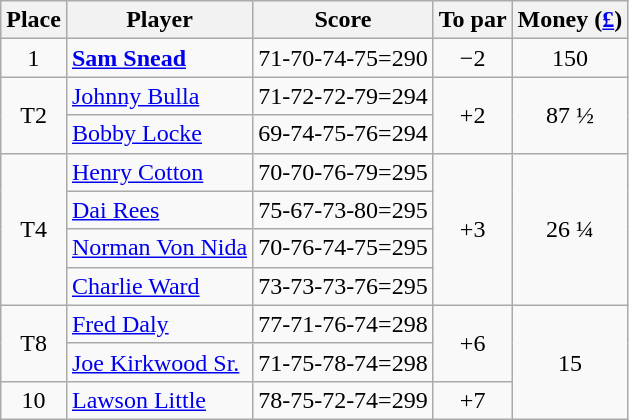<table class=wikitable>
<tr>
<th>Place</th>
<th>Player</th>
<th>Score</th>
<th>To par</th>
<th>Money (<a href='#'>£</a>)</th>
</tr>
<tr>
<td align=center>1</td>
<td> <strong><a href='#'>Sam Snead</a></strong></td>
<td>71-70-74-75=290</td>
<td align=center>−2</td>
<td align=center>150</td>
</tr>
<tr>
<td rowspan=2 align=center>T2</td>
<td> <a href='#'>Johnny Bulla</a></td>
<td>71-72-72-79=294</td>
<td rowspan=2 align=center>+2</td>
<td rowspan=2 align=center>87 ½</td>
</tr>
<tr>
<td> <a href='#'>Bobby Locke</a></td>
<td>69-74-75-76=294</td>
</tr>
<tr>
<td rowspan=4 align=center>T4</td>
<td> <a href='#'>Henry Cotton</a></td>
<td>70-70-76-79=295</td>
<td rowspan=4 align=center>+3</td>
<td rowspan=4 align=center>26 ¼  </td>
</tr>
<tr>
<td> <a href='#'>Dai Rees</a></td>
<td>75-67-73-80=295</td>
</tr>
<tr>
<td> <a href='#'>Norman Von Nida</a></td>
<td>70-76-74-75=295</td>
</tr>
<tr>
<td> <a href='#'>Charlie Ward</a></td>
<td>73-73-73-76=295</td>
</tr>
<tr>
<td rowspan=2 align=center>T8</td>
<td> <a href='#'>Fred Daly</a></td>
<td>77-71-76-74=298</td>
<td rowspan=2 align=center>+6</td>
<td rowspan=3 align=center>15</td>
</tr>
<tr>
<td> <a href='#'>Joe Kirkwood Sr.</a></td>
<td>71-75-78-74=298</td>
</tr>
<tr>
<td align=center>10</td>
<td> <a href='#'>Lawson Little</a></td>
<td>78-75-72-74=299</td>
<td align=center>+7</td>
</tr>
</table>
